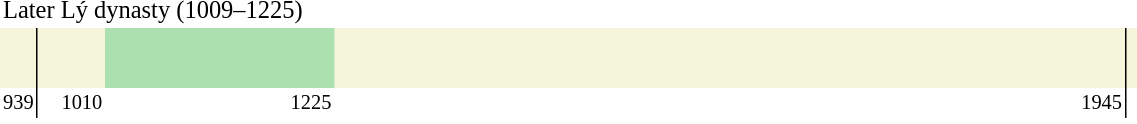<table width="60%" cellpadding="2" cellspacing="0" style="text-align: right; font-size: 85%; border-bottom: 4px solid #FFFFFF">
<tr>
<td colspan="4" align="left"><big>Later Lý dynasty (1009–1225)</big></td>
</tr>
<tr style="background-color: #F5F5DC; height:40px;">
<td width="10" style="border-right: 1px solid #000000"> </td>
<td width="6%"> </td>
<td width="21%" style="background:#ACE1AF"> </td>
<td width="73%"> </td>
<td width="10" style="border-left: 1px solid #000000"> </td>
</tr>
<tr>
<td style="border-right: 1px solid #000000">939</td>
<td>1010</td>
<td>1225</td>
<td>1945</td>
<td style="border-left: 1px solid #000000"> </td>
</tr>
</table>
